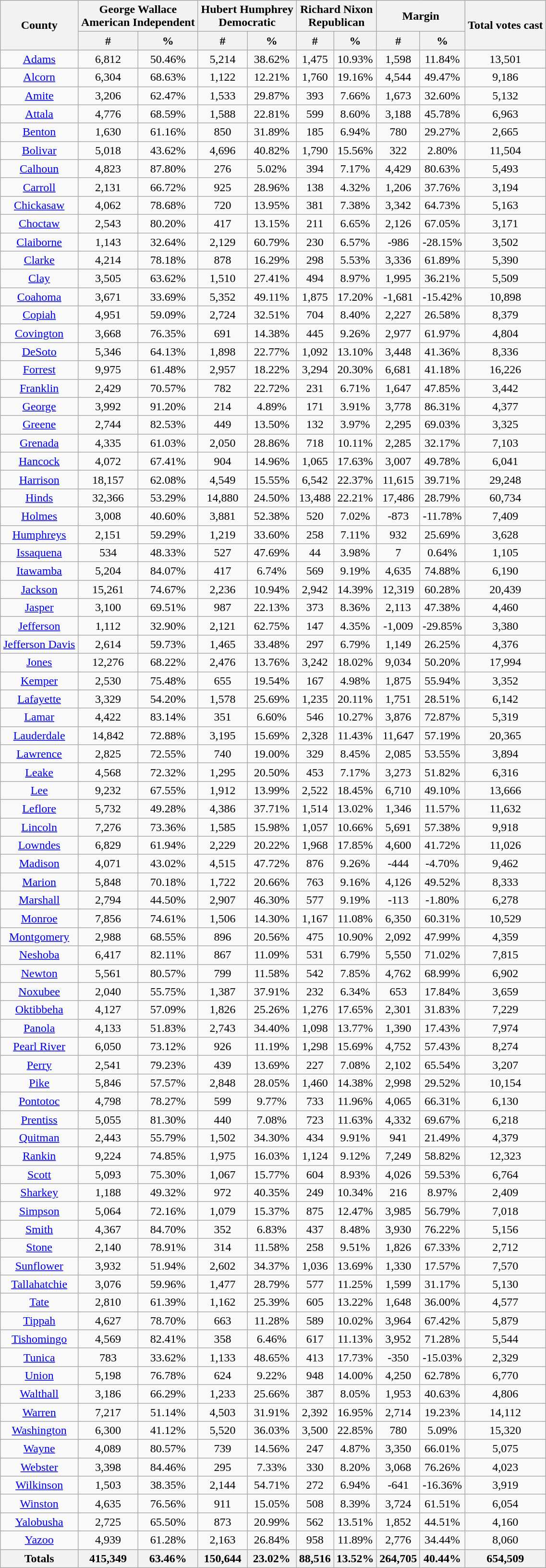<table width="60%" class="wikitable sortable">
<tr>
<th style="text-align:center;" rowspan="2">County</th>
<th style="text-align:center;" colspan="2">George Wallace<br>American Independent</th>
<th style="text-align:center;" colspan="2">Hubert Humphrey<br>Democratic</th>
<th style="text-align:center;" colspan="2">Richard Nixon<br>Republican</th>
<th style="text-align:center;" colspan="2">Margin</th>
<th style="text-align:center;" rowspan="2" data-sort-type="number">Total votes cast</th>
</tr>
<tr>
<th style="text-align:center;" data-sort-type="number">#</th>
<th style="text-align:center;" data-sort-type="number">%</th>
<th style="text-align:center;" data-sort-type="number">#</th>
<th style="text-align:center;" data-sort-type="number">%</th>
<th style="text-align:center;" data-sort-type="number">#</th>
<th style="text-align:center;" data-sort-type="number">%</th>
<th style="text-align:center;" data-sort-type="number">#</th>
<th style="text-align:center;" data-sort-type="number">%</th>
</tr>
<tr style="text-align:center;">
<td><a href='#'>Adams</a></td>
<td>6,812</td>
<td>50.46%</td>
<td>5,214</td>
<td>38.62%</td>
<td>1,475</td>
<td>10.93%</td>
<td>1,598</td>
<td>11.84%</td>
<td>13,501</td>
</tr>
<tr style="text-align:center;">
<td><a href='#'>Alcorn</a></td>
<td>6,304</td>
<td>68.63%</td>
<td>1,122</td>
<td>12.21%</td>
<td>1,760</td>
<td>19.16%</td>
<td>4,544</td>
<td>49.47%</td>
<td>9,186</td>
</tr>
<tr style="text-align:center;">
<td><a href='#'>Amite</a></td>
<td>3,206</td>
<td>62.47%</td>
<td>1,533</td>
<td>29.87%</td>
<td>393</td>
<td>7.66%</td>
<td>1,673</td>
<td>32.60%</td>
<td>5,132</td>
</tr>
<tr style="text-align:center;">
<td><a href='#'>Attala</a></td>
<td>4,776</td>
<td>68.59%</td>
<td>1,588</td>
<td>22.81%</td>
<td>599</td>
<td>8.60%</td>
<td>3,188</td>
<td>45.78%</td>
<td>6,963</td>
</tr>
<tr style="text-align:center;">
<td><a href='#'>Benton</a></td>
<td>1,630</td>
<td>61.16%</td>
<td>850</td>
<td>31.89%</td>
<td>185</td>
<td>6.94%</td>
<td>780</td>
<td>29.27%</td>
<td>2,665</td>
</tr>
<tr style="text-align:center;">
<td><a href='#'>Bolivar</a></td>
<td>5,018</td>
<td>43.62%</td>
<td>4,696</td>
<td>40.82%</td>
<td>1,790</td>
<td>15.56%</td>
<td>322</td>
<td>2.80%</td>
<td>11,504</td>
</tr>
<tr style="text-align:center;">
<td><a href='#'>Calhoun</a></td>
<td>4,823</td>
<td>87.80%</td>
<td>276</td>
<td>5.02%</td>
<td>394</td>
<td>7.17%</td>
<td>4,429</td>
<td>80.63%</td>
<td>5,493</td>
</tr>
<tr style="text-align:center;">
<td><a href='#'>Carroll</a></td>
<td>2,131</td>
<td>66.72%</td>
<td>925</td>
<td>28.96%</td>
<td>138</td>
<td>4.32%</td>
<td>1,206</td>
<td>37.76%</td>
<td>3,194</td>
</tr>
<tr style="text-align:center;">
<td><a href='#'>Chickasaw</a></td>
<td>4,062</td>
<td>78.68%</td>
<td>720</td>
<td>13.95%</td>
<td>381</td>
<td>7.38%</td>
<td>3,342</td>
<td>64.73%</td>
<td>5,163</td>
</tr>
<tr style="text-align:center;">
<td><a href='#'>Choctaw</a></td>
<td>2,543</td>
<td>80.20%</td>
<td>417</td>
<td>13.15%</td>
<td>211</td>
<td>6.65%</td>
<td>2,126</td>
<td>67.05%</td>
<td>3,171</td>
</tr>
<tr style="text-align:center;">
<td><a href='#'>Claiborne</a></td>
<td>1,143</td>
<td>32.64%</td>
<td>2,129</td>
<td>60.79%</td>
<td>230</td>
<td>6.57%</td>
<td>-986</td>
<td>-28.15%</td>
<td>3,502</td>
</tr>
<tr style="text-align:center;">
<td><a href='#'>Clarke</a></td>
<td>4,214</td>
<td>78.18%</td>
<td>878</td>
<td>16.29%</td>
<td>298</td>
<td>5.53%</td>
<td>3,336</td>
<td>61.89%</td>
<td>5,390</td>
</tr>
<tr style="text-align:center;">
<td><a href='#'>Clay</a></td>
<td>3,505</td>
<td>63.62%</td>
<td>1,510</td>
<td>27.41%</td>
<td>494</td>
<td>8.97%</td>
<td>1,995</td>
<td>36.21%</td>
<td>5,509</td>
</tr>
<tr style="text-align:center;">
<td><a href='#'>Coahoma</a></td>
<td>3,671</td>
<td>33.69%</td>
<td>5,352</td>
<td>49.11%</td>
<td>1,875</td>
<td>17.20%</td>
<td>-1,681</td>
<td>-15.42%</td>
<td>10,898</td>
</tr>
<tr style="text-align:center;">
<td><a href='#'>Copiah</a></td>
<td>4,951</td>
<td>59.09%</td>
<td>2,724</td>
<td>32.51%</td>
<td>704</td>
<td>8.40%</td>
<td>2,227</td>
<td>26.58%</td>
<td>8,379</td>
</tr>
<tr style="text-align:center;">
<td><a href='#'>Covington</a></td>
<td>3,668</td>
<td>76.35%</td>
<td>691</td>
<td>14.38%</td>
<td>445</td>
<td>9.26%</td>
<td>2,977</td>
<td>61.97%</td>
<td>4,804</td>
</tr>
<tr style="text-align:center;">
<td><a href='#'>DeSoto</a></td>
<td>5,346</td>
<td>64.13%</td>
<td>1,898</td>
<td>22.77%</td>
<td>1,092</td>
<td>13.10%</td>
<td>3,448</td>
<td>41.36%</td>
<td>8,336</td>
</tr>
<tr style="text-align:center;">
<td><a href='#'>Forrest</a></td>
<td>9,975</td>
<td>61.48%</td>
<td>2,957</td>
<td>18.22%</td>
<td>3,294</td>
<td>20.30%</td>
<td>6,681</td>
<td>41.18%</td>
<td>16,226</td>
</tr>
<tr style="text-align:center;">
<td><a href='#'>Franklin</a></td>
<td>2,429</td>
<td>70.57%</td>
<td>782</td>
<td>22.72%</td>
<td>231</td>
<td>6.71%</td>
<td>1,647</td>
<td>47.85%</td>
<td>3,442</td>
</tr>
<tr style="text-align:center;">
<td><a href='#'>George</a></td>
<td>3,992</td>
<td>91.20%</td>
<td>214</td>
<td>4.89%</td>
<td>171</td>
<td>3.91%</td>
<td>3,778</td>
<td>86.31%</td>
<td>4,377</td>
</tr>
<tr style="text-align:center;">
<td><a href='#'>Greene</a></td>
<td>2,744</td>
<td>82.53%</td>
<td>449</td>
<td>13.50%</td>
<td>132</td>
<td>3.97%</td>
<td>2,295</td>
<td>69.03%</td>
<td>3,325</td>
</tr>
<tr style="text-align:center;">
<td><a href='#'>Grenada</a></td>
<td>4,335</td>
<td>61.03%</td>
<td>2,050</td>
<td>28.86%</td>
<td>718</td>
<td>10.11%</td>
<td>2,285</td>
<td>32.17%</td>
<td>7,103</td>
</tr>
<tr style="text-align:center;">
<td><a href='#'>Hancock</a></td>
<td>4,072</td>
<td>67.41%</td>
<td>904</td>
<td>14.96%</td>
<td>1,065</td>
<td>17.63%</td>
<td>3,007</td>
<td>49.78%</td>
<td>6,041</td>
</tr>
<tr style="text-align:center;">
<td><a href='#'>Harrison</a></td>
<td>18,157</td>
<td>62.08%</td>
<td>4,549</td>
<td>15.55%</td>
<td>6,542</td>
<td>22.37%</td>
<td>11,615</td>
<td>39.71%</td>
<td>29,248</td>
</tr>
<tr style="text-align:center;">
<td><a href='#'>Hinds</a></td>
<td>32,366</td>
<td>53.29%</td>
<td>14,880</td>
<td>24.50%</td>
<td>13,488</td>
<td>22.21%</td>
<td>17,486</td>
<td>28.79%</td>
<td>60,734</td>
</tr>
<tr style="text-align:center;">
<td><a href='#'>Holmes</a></td>
<td>3,008</td>
<td>40.60%</td>
<td>3,881</td>
<td>52.38%</td>
<td>520</td>
<td>7.02%</td>
<td>-873</td>
<td>-11.78%</td>
<td>7,409</td>
</tr>
<tr style="text-align:center;">
<td><a href='#'>Humphreys</a></td>
<td>2,151</td>
<td>59.29%</td>
<td>1,219</td>
<td>33.60%</td>
<td>258</td>
<td>7.11%</td>
<td>932</td>
<td>25.69%</td>
<td>3,628</td>
</tr>
<tr style="text-align:center;">
<td><a href='#'>Issaquena</a></td>
<td>534</td>
<td>48.33%</td>
<td>527</td>
<td>47.69%</td>
<td>44</td>
<td>3.98%</td>
<td>7</td>
<td>0.64%</td>
<td>1,105</td>
</tr>
<tr style="text-align:center;">
<td><a href='#'>Itawamba</a></td>
<td>5,204</td>
<td>84.07%</td>
<td>417</td>
<td>6.74%</td>
<td>569</td>
<td>9.19%</td>
<td>4,635</td>
<td>74.88%</td>
<td>6,190</td>
</tr>
<tr style="text-align:center;">
<td><a href='#'>Jackson</a></td>
<td>15,261</td>
<td>74.67%</td>
<td>2,236</td>
<td>10.94%</td>
<td>2,942</td>
<td>14.39%</td>
<td>12,319</td>
<td>60.28%</td>
<td>20,439</td>
</tr>
<tr style="text-align:center;">
<td><a href='#'>Jasper</a></td>
<td>3,100</td>
<td>69.51%</td>
<td>987</td>
<td>22.13%</td>
<td>373</td>
<td>8.36%</td>
<td>2,113</td>
<td>47.38%</td>
<td>4,460</td>
</tr>
<tr style="text-align:center;">
<td><a href='#'>Jefferson</a></td>
<td>1,112</td>
<td>32.90%</td>
<td>2,121</td>
<td>62.75%</td>
<td>147</td>
<td>4.35%</td>
<td>-1,009</td>
<td>-29.85%</td>
<td>3,380</td>
</tr>
<tr style="text-align:center;">
<td><a href='#'>Jefferson Davis</a></td>
<td>2,614</td>
<td>59.73%</td>
<td>1,465</td>
<td>33.48%</td>
<td>297</td>
<td>6.79%</td>
<td>1,149</td>
<td>26.25%</td>
<td>4,376</td>
</tr>
<tr style="text-align:center;">
<td><a href='#'>Jones</a></td>
<td>12,276</td>
<td>68.22%</td>
<td>2,476</td>
<td>13.76%</td>
<td>3,242</td>
<td>18.02%</td>
<td>9,034</td>
<td>50.20%</td>
<td>17,994</td>
</tr>
<tr style="text-align:center;">
<td><a href='#'>Kemper</a></td>
<td>2,530</td>
<td>75.48%</td>
<td>655</td>
<td>19.54%</td>
<td>167</td>
<td>4.98%</td>
<td>1,875</td>
<td>55.94%</td>
<td>3,352</td>
</tr>
<tr style="text-align:center;">
<td><a href='#'>Lafayette</a></td>
<td>3,329</td>
<td>54.20%</td>
<td>1,578</td>
<td>25.69%</td>
<td>1,235</td>
<td>20.11%</td>
<td>1,751</td>
<td>28.51%</td>
<td>6,142</td>
</tr>
<tr style="text-align:center;">
<td><a href='#'>Lamar</a></td>
<td>4,422</td>
<td>83.14%</td>
<td>351</td>
<td>6.60%</td>
<td>546</td>
<td>10.27%</td>
<td>3,876</td>
<td>72.87%</td>
<td>5,319</td>
</tr>
<tr style="text-align:center;">
<td><a href='#'>Lauderdale</a></td>
<td>14,842</td>
<td>72.88%</td>
<td>3,195</td>
<td>15.69%</td>
<td>2,328</td>
<td>11.43%</td>
<td>11,647</td>
<td>57.19%</td>
<td>20,365</td>
</tr>
<tr style="text-align:center;">
<td><a href='#'>Lawrence</a></td>
<td>2,825</td>
<td>72.55%</td>
<td>740</td>
<td>19.00%</td>
<td>329</td>
<td>8.45%</td>
<td>2,085</td>
<td>53.55%</td>
<td>3,894</td>
</tr>
<tr style="text-align:center;">
<td><a href='#'>Leake</a></td>
<td>4,568</td>
<td>72.32%</td>
<td>1,295</td>
<td>20.50%</td>
<td>453</td>
<td>7.17%</td>
<td>3,273</td>
<td>51.82%</td>
<td>6,316</td>
</tr>
<tr style="text-align:center;">
<td><a href='#'>Lee</a></td>
<td>9,232</td>
<td>67.55%</td>
<td>1,912</td>
<td>13.99%</td>
<td>2,522</td>
<td>18.45%</td>
<td>6,710</td>
<td>49.10%</td>
<td>13,666</td>
</tr>
<tr style="text-align:center;">
<td><a href='#'>Leflore</a></td>
<td>5,732</td>
<td>49.28%</td>
<td>4,386</td>
<td>37.71%</td>
<td>1,514</td>
<td>13.02%</td>
<td>1,346</td>
<td>11.57%</td>
<td>11,632</td>
</tr>
<tr style="text-align:center;">
<td><a href='#'>Lincoln</a></td>
<td>7,276</td>
<td>73.36%</td>
<td>1,585</td>
<td>15.98%</td>
<td>1,057</td>
<td>10.66%</td>
<td>5,691</td>
<td>57.38%</td>
<td>9,918</td>
</tr>
<tr style="text-align:center;">
<td><a href='#'>Lowndes</a></td>
<td>6,829</td>
<td>61.94%</td>
<td>2,229</td>
<td>20.22%</td>
<td>1,968</td>
<td>17.85%</td>
<td>4,600</td>
<td>41.72%</td>
<td>11,026</td>
</tr>
<tr style="text-align:center;">
<td><a href='#'>Madison</a></td>
<td>4,071</td>
<td>43.02%</td>
<td>4,515</td>
<td>47.72%</td>
<td>876</td>
<td>9.26%</td>
<td>-444</td>
<td>-4.70%</td>
<td>9,462</td>
</tr>
<tr style="text-align:center;">
<td><a href='#'>Marion</a></td>
<td>5,848</td>
<td>70.18%</td>
<td>1,722</td>
<td>20.66%</td>
<td>763</td>
<td>9.16%</td>
<td>4,126</td>
<td>49.52%</td>
<td>8,333</td>
</tr>
<tr style="text-align:center;">
<td><a href='#'>Marshall</a></td>
<td>2,794</td>
<td>44.50%</td>
<td>2,907</td>
<td>46.30%</td>
<td>577</td>
<td>9.19%</td>
<td>-113</td>
<td>-1.80%</td>
<td>6,278</td>
</tr>
<tr style="text-align:center;">
<td><a href='#'>Monroe</a></td>
<td>7,856</td>
<td>74.61%</td>
<td>1,506</td>
<td>14.30%</td>
<td>1,167</td>
<td>11.08%</td>
<td>6,350</td>
<td>60.31%</td>
<td>10,529</td>
</tr>
<tr style="text-align:center;">
<td><a href='#'>Montgomery</a></td>
<td>2,988</td>
<td>68.55%</td>
<td>896</td>
<td>20.56%</td>
<td>475</td>
<td>10.90%</td>
<td>2,092</td>
<td>47.99%</td>
<td>4,359</td>
</tr>
<tr style="text-align:center;">
<td><a href='#'>Neshoba</a></td>
<td>6,417</td>
<td>82.11%</td>
<td>867</td>
<td>11.09%</td>
<td>531</td>
<td>6.79%</td>
<td>5,550</td>
<td>71.02%</td>
<td>7,815</td>
</tr>
<tr style="text-align:center;">
<td><a href='#'>Newton</a></td>
<td>5,561</td>
<td>80.57%</td>
<td>799</td>
<td>11.58%</td>
<td>542</td>
<td>7.85%</td>
<td>4,762</td>
<td>68.99%</td>
<td>6,902</td>
</tr>
<tr style="text-align:center;">
<td><a href='#'>Noxubee</a></td>
<td>2,040</td>
<td>55.75%</td>
<td>1,387</td>
<td>37.91%</td>
<td>232</td>
<td>6.34%</td>
<td>653</td>
<td>17.84%</td>
<td>3,659</td>
</tr>
<tr style="text-align:center;">
<td><a href='#'>Oktibbeha</a></td>
<td>4,127</td>
<td>57.09%</td>
<td>1,826</td>
<td>25.26%</td>
<td>1,276</td>
<td>17.65%</td>
<td>2,301</td>
<td>31.83%</td>
<td>7,229</td>
</tr>
<tr style="text-align:center;">
<td><a href='#'>Panola</a></td>
<td>4,133</td>
<td>51.83%</td>
<td>2,743</td>
<td>34.40%</td>
<td>1,098</td>
<td>13.77%</td>
<td>1,390</td>
<td>17.43%</td>
<td>7,974</td>
</tr>
<tr style="text-align:center;">
<td><a href='#'>Pearl River</a></td>
<td>6,050</td>
<td>73.12%</td>
<td>926</td>
<td>11.19%</td>
<td>1,298</td>
<td>15.69%</td>
<td>4,752</td>
<td>57.43%</td>
<td>8,274</td>
</tr>
<tr style="text-align:center;">
<td><a href='#'>Perry</a></td>
<td>2,541</td>
<td>79.23%</td>
<td>439</td>
<td>13.69%</td>
<td>227</td>
<td>7.08%</td>
<td>2,102</td>
<td>65.54%</td>
<td>3,207</td>
</tr>
<tr style="text-align:center;">
<td><a href='#'>Pike</a></td>
<td>5,846</td>
<td>57.57%</td>
<td>2,848</td>
<td>28.05%</td>
<td>1,460</td>
<td>14.38%</td>
<td>2,998</td>
<td>29.52%</td>
<td>10,154</td>
</tr>
<tr style="text-align:center;">
<td><a href='#'>Pontotoc</a></td>
<td>4,798</td>
<td>78.27%</td>
<td>599</td>
<td>9.77%</td>
<td>733</td>
<td>11.96%</td>
<td>4,065</td>
<td>66.31%</td>
<td>6,130</td>
</tr>
<tr style="text-align:center;">
<td><a href='#'>Prentiss</a></td>
<td>5,055</td>
<td>81.30%</td>
<td>440</td>
<td>7.08%</td>
<td>723</td>
<td>11.63%</td>
<td>4,332</td>
<td>69.67%</td>
<td>6,218</td>
</tr>
<tr style="text-align:center;">
<td><a href='#'>Quitman</a></td>
<td>2,443</td>
<td>55.79%</td>
<td>1,502</td>
<td>34.30%</td>
<td>434</td>
<td>9.91%</td>
<td>941</td>
<td>21.49%</td>
<td>4,379</td>
</tr>
<tr style="text-align:center;">
<td><a href='#'>Rankin</a></td>
<td>9,224</td>
<td>74.85%</td>
<td>1,975</td>
<td>16.03%</td>
<td>1,124</td>
<td>9.12%</td>
<td>7,249</td>
<td>58.82%</td>
<td>12,323</td>
</tr>
<tr style="text-align:center;">
<td><a href='#'>Scott</a></td>
<td>5,093</td>
<td>75.30%</td>
<td>1,067</td>
<td>15.77%</td>
<td>604</td>
<td>8.93%</td>
<td>4,026</td>
<td>59.53%</td>
<td>6,764</td>
</tr>
<tr style="text-align:center;">
<td><a href='#'>Sharkey</a></td>
<td>1,188</td>
<td>49.32%</td>
<td>972</td>
<td>40.35%</td>
<td>249</td>
<td>10.34%</td>
<td>216</td>
<td>8.97%</td>
<td>2,409</td>
</tr>
<tr style="text-align:center;">
<td><a href='#'>Simpson</a></td>
<td>5,064</td>
<td>72.16%</td>
<td>1,079</td>
<td>15.37%</td>
<td>875</td>
<td>12.47%</td>
<td>3,985</td>
<td>56.79%</td>
<td>7,018</td>
</tr>
<tr style="text-align:center;">
<td><a href='#'>Smith</a></td>
<td>4,367</td>
<td>84.70%</td>
<td>352</td>
<td>6.83%</td>
<td>437</td>
<td>8.48%</td>
<td>3,930</td>
<td>76.22%</td>
<td>5,156</td>
</tr>
<tr style="text-align:center;">
<td><a href='#'>Stone</a></td>
<td>2,140</td>
<td>78.91%</td>
<td>314</td>
<td>11.58%</td>
<td>258</td>
<td>9.51%</td>
<td>1,826</td>
<td>67.33%</td>
<td>2,712</td>
</tr>
<tr style="text-align:center;">
<td><a href='#'>Sunflower</a></td>
<td>3,932</td>
<td>51.94%</td>
<td>2,602</td>
<td>34.37%</td>
<td>1,036</td>
<td>13.69%</td>
<td>1,330</td>
<td>17.57%</td>
<td>7,570</td>
</tr>
<tr style="text-align:center;">
<td><a href='#'>Tallahatchie</a></td>
<td>3,076</td>
<td>59.96%</td>
<td>1,477</td>
<td>28.79%</td>
<td>577</td>
<td>11.25%</td>
<td>1,599</td>
<td>31.17%</td>
<td>5,130</td>
</tr>
<tr style="text-align:center;">
<td><a href='#'>Tate</a></td>
<td>2,810</td>
<td>61.39%</td>
<td>1,162</td>
<td>25.39%</td>
<td>605</td>
<td>13.22%</td>
<td>1,648</td>
<td>36.00%</td>
<td>4,577</td>
</tr>
<tr style="text-align:center;">
<td><a href='#'>Tippah</a></td>
<td>4,627</td>
<td>78.70%</td>
<td>663</td>
<td>11.28%</td>
<td>589</td>
<td>10.02%</td>
<td>3,964</td>
<td>67.42%</td>
<td>5,879</td>
</tr>
<tr style="text-align:center;">
<td><a href='#'>Tishomingo</a></td>
<td>4,569</td>
<td>82.41%</td>
<td>358</td>
<td>6.46%</td>
<td>617</td>
<td>11.13%</td>
<td>3,952</td>
<td>71.28%</td>
<td>5,544</td>
</tr>
<tr style="text-align:center;">
<td><a href='#'>Tunica</a></td>
<td>783</td>
<td>33.62%</td>
<td>1,133</td>
<td>48.65%</td>
<td>413</td>
<td>17.73%</td>
<td>-350</td>
<td>-15.03%</td>
<td>2,329</td>
</tr>
<tr style="text-align:center;">
<td><a href='#'>Union</a></td>
<td>5,198</td>
<td>76.78%</td>
<td>624</td>
<td>9.22%</td>
<td>948</td>
<td>14.00%</td>
<td>4,250</td>
<td>62.78%</td>
<td>6,770</td>
</tr>
<tr style="text-align:center;">
<td><a href='#'>Walthall</a></td>
<td>3,186</td>
<td>66.29%</td>
<td>1,233</td>
<td>25.66%</td>
<td>387</td>
<td>8.05%</td>
<td>1,953</td>
<td>40.63%</td>
<td>4,806</td>
</tr>
<tr style="text-align:center;">
<td><a href='#'>Warren</a></td>
<td>7,217</td>
<td>51.14%</td>
<td>4,503</td>
<td>31.91%</td>
<td>2,392</td>
<td>16.95%</td>
<td>2,714</td>
<td>19.23%</td>
<td>14,112</td>
</tr>
<tr style="text-align:center;">
<td><a href='#'>Washington</a></td>
<td>6,300</td>
<td>41.12%</td>
<td>5,520</td>
<td>36.03%</td>
<td>3,500</td>
<td>22.85%</td>
<td>780</td>
<td>5.09%</td>
<td>15,320</td>
</tr>
<tr style="text-align:center;">
<td><a href='#'>Wayne</a></td>
<td>4,089</td>
<td>80.57%</td>
<td>739</td>
<td>14.56%</td>
<td>247</td>
<td>4.87%</td>
<td>3,350</td>
<td>66.01%</td>
<td>5,075</td>
</tr>
<tr style="text-align:center;">
<td><a href='#'>Webster</a></td>
<td>3,398</td>
<td>84.46%</td>
<td>295</td>
<td>7.33%</td>
<td>330</td>
<td>8.20%</td>
<td>3,068</td>
<td>76.26%</td>
<td>4,023</td>
</tr>
<tr style="text-align:center;">
<td><a href='#'>Wilkinson</a></td>
<td>1,503</td>
<td>38.35%</td>
<td>2,144</td>
<td>54.71%</td>
<td>272</td>
<td>6.94%</td>
<td>-641</td>
<td>-16.36%</td>
<td>3,919</td>
</tr>
<tr style="text-align:center;">
<td><a href='#'>Winston</a></td>
<td>4,635</td>
<td>76.56%</td>
<td>911</td>
<td>15.05%</td>
<td>508</td>
<td>8.39%</td>
<td>3,724</td>
<td>61.51%</td>
<td>6,054</td>
</tr>
<tr style="text-align:center;">
<td><a href='#'>Yalobusha</a></td>
<td>2,725</td>
<td>65.50%</td>
<td>873</td>
<td>20.99%</td>
<td>562</td>
<td>13.51%</td>
<td>1,852</td>
<td>44.51%</td>
<td>4,160</td>
</tr>
<tr style="text-align:center;">
<td><a href='#'>Yazoo</a></td>
<td>4,939</td>
<td>61.28%</td>
<td>2,163</td>
<td>26.84%</td>
<td>958</td>
<td>11.89%</td>
<td>2,776</td>
<td>34.44%</td>
<td>8,060</td>
</tr>
<tr>
<th>Totals</th>
<th>415,349</th>
<th>63.46%</th>
<th>150,644</th>
<th>23.02%</th>
<th>88,516</th>
<th>13.52%</th>
<th>264,705</th>
<th>40.44%</th>
<th>654,509</th>
</tr>
</table>
